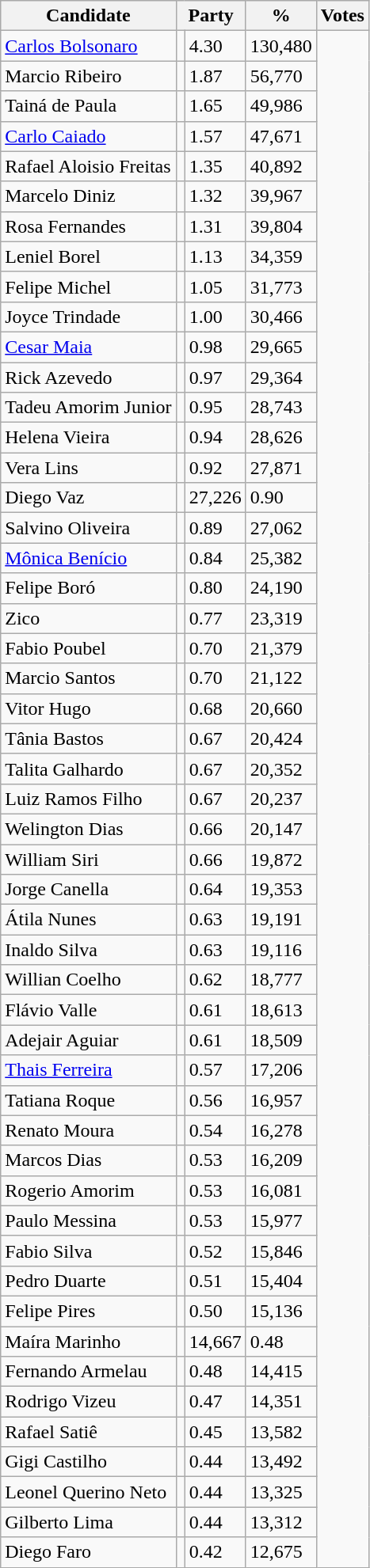<table class="wikitable" class="wikitable sortable">
<tr>
<th>Candidate</th>
<th colspan="2">Party</th>
<th>%</th>
<th>Votes</th>
</tr>
<tr>
<td><a href='#'>Carlos Bolsonaro</a></td>
<td></td>
<td>4.30</td>
<td>130,480</td>
</tr>
<tr>
<td>Marcio Ribeiro</td>
<td></td>
<td>1.87</td>
<td>56,770</td>
</tr>
<tr>
<td>Tainá de Paula</td>
<td></td>
<td>1.65</td>
<td>49,986</td>
</tr>
<tr>
<td><a href='#'>Carlo Caiado</a></td>
<td></td>
<td>1.57</td>
<td>47,671</td>
</tr>
<tr>
<td>Rafael Aloisio Freitas</td>
<td></td>
<td>1.35</td>
<td>40,892</td>
</tr>
<tr>
<td>Marcelo Diniz</td>
<td></td>
<td>1.32</td>
<td>39,967</td>
</tr>
<tr>
<td>Rosa Fernandes</td>
<td></td>
<td>1.31</td>
<td>39,804</td>
</tr>
<tr>
<td>Leniel Borel</td>
<td></td>
<td>1.13</td>
<td>34,359</td>
</tr>
<tr>
<td>Felipe Michel</td>
<td></td>
<td>1.05</td>
<td>31,773</td>
</tr>
<tr>
<td>Joyce Trindade</td>
<td></td>
<td>1.00</td>
<td>30,466</td>
</tr>
<tr>
<td><a href='#'>Cesar Maia</a></td>
<td></td>
<td>0.98</td>
<td>29,665</td>
</tr>
<tr>
<td>Rick Azevedo</td>
<td></td>
<td>0.97</td>
<td>29,364</td>
</tr>
<tr>
<td>Tadeu Amorim Junior</td>
<td></td>
<td>0.95</td>
<td>28,743</td>
</tr>
<tr>
<td>Helena Vieira</td>
<td></td>
<td>0.94</td>
<td>28,626</td>
</tr>
<tr>
<td>Vera Lins</td>
<td></td>
<td>0.92</td>
<td>27,871</td>
</tr>
<tr>
<td>Diego Vaz</td>
<td></td>
<td>27,226</td>
<td>0.90</td>
</tr>
<tr>
<td>Salvino Oliveira</td>
<td></td>
<td>0.89</td>
<td>27,062</td>
</tr>
<tr>
<td><a href='#'>Mônica Benício</a></td>
<td></td>
<td>0.84</td>
<td>25,382</td>
</tr>
<tr>
<td>Felipe Boró</td>
<td></td>
<td>0.80</td>
<td>24,190</td>
</tr>
<tr>
<td>Zico</td>
<td></td>
<td>0.77</td>
<td>23,319</td>
</tr>
<tr>
<td>Fabio Poubel</td>
<td></td>
<td>0.70</td>
<td>21,379</td>
</tr>
<tr>
<td>Marcio Santos</td>
<td></td>
<td>0.70</td>
<td>21,122</td>
</tr>
<tr>
<td>Vitor Hugo</td>
<td></td>
<td>0.68</td>
<td>20,660</td>
</tr>
<tr>
<td>Tânia Bastos</td>
<td></td>
<td>0.67</td>
<td>20,424</td>
</tr>
<tr>
<td>Talita Galhardo</td>
<td></td>
<td>0.67</td>
<td>20,352</td>
</tr>
<tr>
<td>Luiz Ramos Filho</td>
<td></td>
<td>0.67</td>
<td>20,237</td>
</tr>
<tr>
<td>Welington Dias</td>
<td></td>
<td>0.66</td>
<td>20,147</td>
</tr>
<tr>
<td>William Siri</td>
<td></td>
<td>0.66</td>
<td>19,872</td>
</tr>
<tr>
<td>Jorge Canella</td>
<td></td>
<td>0.64</td>
<td>19,353</td>
</tr>
<tr>
<td>Átila Nunes</td>
<td></td>
<td>0.63</td>
<td>19,191</td>
</tr>
<tr>
<td>Inaldo Silva</td>
<td></td>
<td>0.63</td>
<td>19,116</td>
</tr>
<tr>
<td>Willian Coelho</td>
<td></td>
<td>0.62</td>
<td>18,777</td>
</tr>
<tr>
<td>Flávio Valle</td>
<td></td>
<td>0.61</td>
<td>18,613</td>
</tr>
<tr>
<td>Adejair Aguiar</td>
<td></td>
<td>0.61</td>
<td>18,509</td>
</tr>
<tr>
<td><a href='#'>Thais Ferreira</a></td>
<td></td>
<td>0.57</td>
<td>17,206</td>
</tr>
<tr>
<td>Tatiana Roque</td>
<td></td>
<td>0.56</td>
<td>16,957</td>
</tr>
<tr>
<td>Renato Moura</td>
<td></td>
<td>0.54</td>
<td>16,278</td>
</tr>
<tr>
<td>Marcos Dias</td>
<td></td>
<td>0.53</td>
<td>16,209</td>
</tr>
<tr>
<td>Rogerio Amorim</td>
<td></td>
<td>0.53</td>
<td>16,081</td>
</tr>
<tr>
<td>Paulo Messina</td>
<td></td>
<td>0.53</td>
<td>15,977</td>
</tr>
<tr>
<td>Fabio Silva</td>
<td></td>
<td>0.52</td>
<td>15,846</td>
</tr>
<tr>
<td>Pedro Duarte</td>
<td></td>
<td>0.51</td>
<td>15,404</td>
</tr>
<tr>
<td>Felipe Pires</td>
<td></td>
<td>0.50</td>
<td>15,136</td>
</tr>
<tr>
<td>Maíra Marinho</td>
<td></td>
<td>14,667</td>
<td>0.48</td>
</tr>
<tr>
<td>Fernando Armelau</td>
<td></td>
<td>0.48</td>
<td>14,415</td>
</tr>
<tr>
<td>Rodrigo Vizeu</td>
<td></td>
<td>0.47</td>
<td>14,351</td>
</tr>
<tr>
<td>Rafael Satiê</td>
<td></td>
<td>0.45</td>
<td>13,582</td>
</tr>
<tr>
<td>Gigi Castilho</td>
<td></td>
<td>0.44</td>
<td>13,492</td>
</tr>
<tr>
<td>Leonel Querino Neto</td>
<td></td>
<td>0.44</td>
<td>13,325</td>
</tr>
<tr>
<td>Gilberto Lima</td>
<td></td>
<td>0.44</td>
<td>13,312</td>
</tr>
<tr>
<td>Diego Faro</td>
<td></td>
<td>0.42</td>
<td>12,675</td>
</tr>
</table>
